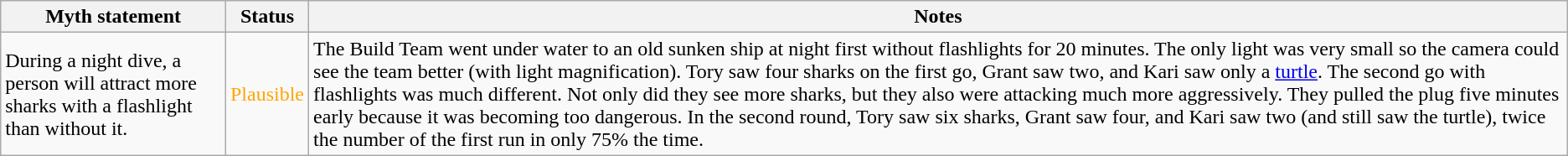<table class="wikitable plainrowheaders">
<tr>
<th>Myth statement</th>
<th>Status</th>
<th>Notes</th>
</tr>
<tr>
<td>During a night dive, a person will attract more sharks with a flashlight than without it.</td>
<td style="color:orange">Plausible</td>
<td>The Build Team went under water to an old sunken ship at night first without flashlights for 20 minutes. The only light was very small so the camera could see the team better (with light magnification). Tory saw four sharks on the first go, Grant saw two, and Kari saw only a <a href='#'>turtle</a>. The second go with flashlights was much different. Not only did they see more sharks, but they also were attacking much more aggressively. They pulled the plug five minutes early because it was becoming too dangerous. In the second round, Tory saw six sharks, Grant saw four, and Kari saw two (and still saw the turtle), twice the number of the first run in only 75% the time.</td>
</tr>
</table>
